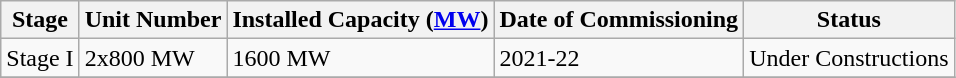<table class="sortable wikitable">
<tr>
<th>Stage</th>
<th>Unit Number</th>
<th>Installed Capacity (<a href='#'>MW</a>)</th>
<th>Date of Commissioning</th>
<th>Status</th>
</tr>
<tr>
<td>Stage I</td>
<td>2x800 MW</td>
<td>1600 MW</td>
<td>2021-22</td>
<td>Under Constructions</td>
</tr>
<tr>
</tr>
</table>
